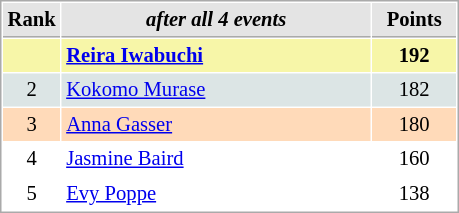<table cellspacing="1" cellpadding="3" style="border:1px solid #AAAAAA;font-size:86%">
<tr style="background-color: #E4E4E4;">
<th style="border-bottom:1px solid #AAAAAA; width: 10px;">Rank</th>
<th style="border-bottom:1px solid #AAAAAA; width: 200px;"><em>after all 4 events</em></th>
<th style="border-bottom:1px solid #AAAAAA; width: 50px;">Points</th>
</tr>
<tr style="background:#f7f6a8;">
<td align=center></td>
<td><strong> <a href='#'>Reira Iwabuchi</a></strong></td>
<td align=center><strong>192</strong></td>
</tr>
<tr style="background:#dce5e5;">
<td align=center>2</td>
<td> <a href='#'>Kokomo Murase</a></td>
<td align=center>182</td>
</tr>
<tr style="background:#ffdab9;">
<td align=center>3</td>
<td> <a href='#'>Anna Gasser</a></td>
<td align=center>180</td>
</tr>
<tr>
<td align=center>4</td>
<td> <a href='#'>Jasmine Baird</a></td>
<td align=center>160</td>
</tr>
<tr>
<td align=center>5</td>
<td> <a href='#'>Evy Poppe</a></td>
<td align=center>138</td>
</tr>
</table>
